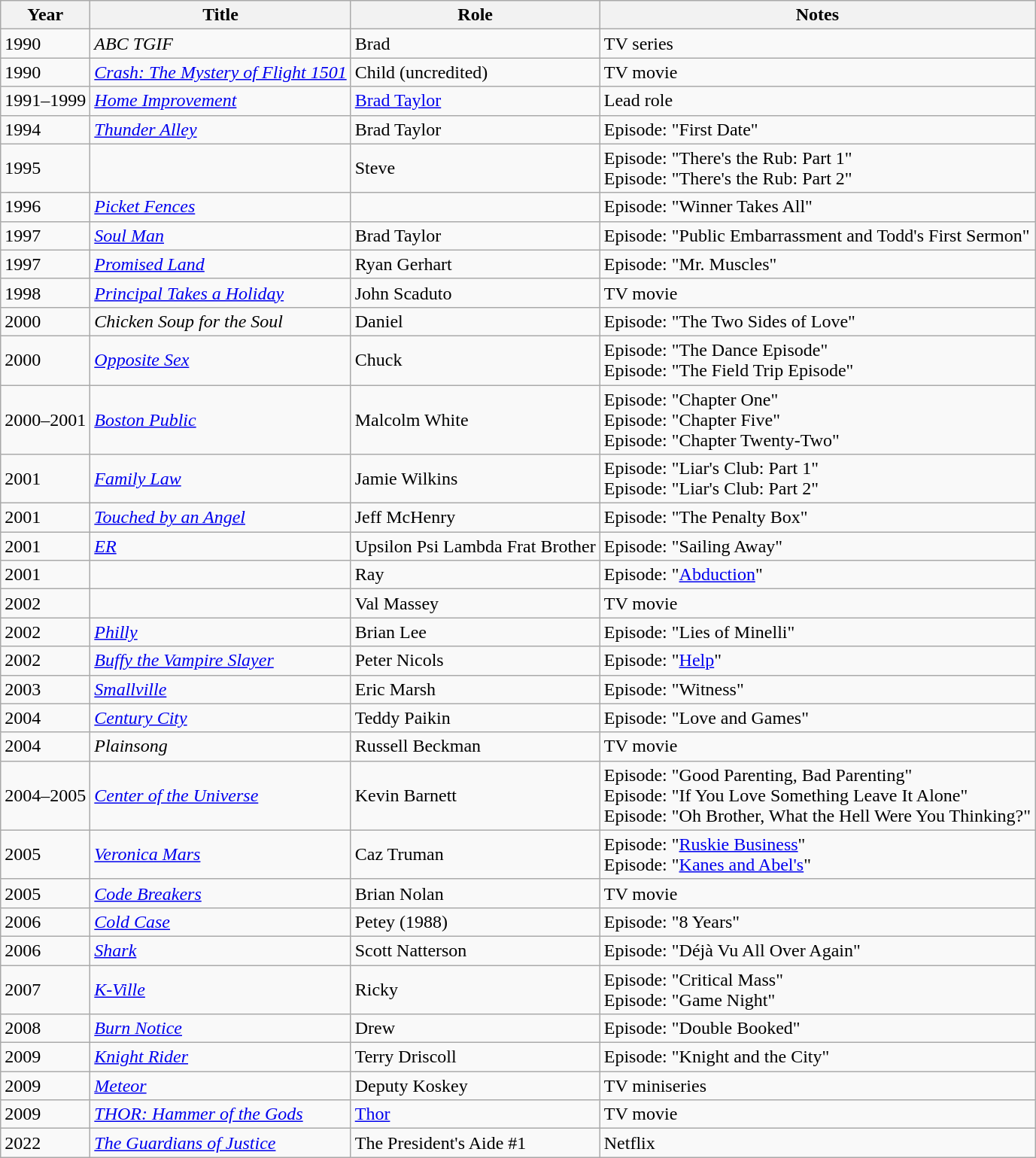<table class="wikitable sortable">
<tr>
<th>Year</th>
<th>Title</th>
<th>Role</th>
<th class="unsortable">Notes</th>
</tr>
<tr>
<td>1990</td>
<td><em>ABC TGIF</em></td>
<td>Brad</td>
<td>TV series</td>
</tr>
<tr>
<td>1990</td>
<td><em><a href='#'>Crash: The Mystery of Flight 1501</a></em></td>
<td>Child (uncredited)</td>
<td>TV movie</td>
</tr>
<tr>
<td>1991–1999</td>
<td><em><a href='#'>Home Improvement</a></em></td>
<td><a href='#'>Brad Taylor</a></td>
<td>Lead role</td>
</tr>
<tr>
<td>1994</td>
<td><em><a href='#'>Thunder Alley</a></em></td>
<td>Brad Taylor</td>
<td>Episode: "First Date"</td>
</tr>
<tr>
<td>1995</td>
<td><em></em></td>
<td>Steve</td>
<td>Episode: "There's the Rub: Part 1"<br>Episode: "There's the Rub: Part 2"</td>
</tr>
<tr>
<td>1996</td>
<td><em><a href='#'>Picket Fences</a></em></td>
<td></td>
<td>Episode: "Winner Takes All"</td>
</tr>
<tr>
<td>1997</td>
<td><em><a href='#'>Soul Man</a></em></td>
<td>Brad Taylor</td>
<td>Episode: "Public Embarrassment and Todd's First Sermon"</td>
</tr>
<tr>
<td>1997</td>
<td><em><a href='#'>Promised Land</a></em></td>
<td>Ryan Gerhart</td>
<td>Episode: "Mr. Muscles"</td>
</tr>
<tr>
<td>1998</td>
<td><em><a href='#'>Principal Takes a Holiday</a></em></td>
<td>John Scaduto</td>
<td>TV movie</td>
</tr>
<tr>
<td>2000</td>
<td><em>Chicken Soup for the Soul</em></td>
<td>Daniel</td>
<td>Episode: "The Two Sides of Love"</td>
</tr>
<tr>
<td>2000</td>
<td><em><a href='#'>Opposite Sex</a></em></td>
<td>Chuck</td>
<td>Episode: "The Dance Episode"<br>Episode: "The Field Trip Episode"</td>
</tr>
<tr>
<td>2000–2001</td>
<td><em><a href='#'>Boston Public</a></em></td>
<td>Malcolm White</td>
<td>Episode: "Chapter One"<br>Episode: "Chapter Five"<br>Episode: "Chapter Twenty-Two"</td>
</tr>
<tr>
<td>2001</td>
<td><em><a href='#'>Family Law</a></em></td>
<td>Jamie Wilkins</td>
<td>Episode: "Liar's Club: Part 1"<br>Episode: "Liar's Club: Part 2"</td>
</tr>
<tr>
<td>2001</td>
<td><em><a href='#'>Touched by an Angel</a></em></td>
<td>Jeff McHenry</td>
<td>Episode: "The Penalty Box"</td>
</tr>
<tr>
<td>2001</td>
<td><em><a href='#'>ER</a></em></td>
<td>Upsilon Psi Lambda Frat Brother</td>
<td>Episode: "Sailing Away"</td>
</tr>
<tr>
<td>2001</td>
<td><em></em></td>
<td>Ray</td>
<td>Episode: "<a href='#'>Abduction</a>"</td>
</tr>
<tr>
<td>2002</td>
<td><em></em></td>
<td>Val Massey</td>
<td>TV movie</td>
</tr>
<tr>
<td>2002</td>
<td><em><a href='#'>Philly</a></em></td>
<td>Brian Lee</td>
<td>Episode: "Lies of Minelli"</td>
</tr>
<tr>
<td>2002</td>
<td><em><a href='#'>Buffy the Vampire Slayer</a></em></td>
<td>Peter Nicols</td>
<td>Episode: "<a href='#'>Help</a>"</td>
</tr>
<tr>
<td>2003</td>
<td><em><a href='#'>Smallville</a></em></td>
<td>Eric Marsh</td>
<td>Episode: "Witness"</td>
</tr>
<tr>
<td>2004</td>
<td><em><a href='#'>Century City</a></em></td>
<td>Teddy Paikin</td>
<td>Episode: "Love and Games"</td>
</tr>
<tr>
<td>2004</td>
<td><em>Plainsong</em></td>
<td>Russell Beckman</td>
<td>TV movie</td>
</tr>
<tr>
<td>2004–2005</td>
<td><em><a href='#'>Center of the Universe</a></em></td>
<td>Kevin Barnett</td>
<td>Episode: "Good Parenting, Bad Parenting"<br>Episode: "If You Love Something Leave It Alone"<br>Episode: "Oh Brother, What the Hell Were You Thinking?"</td>
</tr>
<tr>
<td>2005</td>
<td><em><a href='#'>Veronica Mars</a></em></td>
<td>Caz Truman</td>
<td>Episode: "<a href='#'>Ruskie Business</a>"<br>Episode: "<a href='#'>Kanes and Abel's</a>"</td>
</tr>
<tr>
<td>2005</td>
<td><em><a href='#'>Code Breakers</a></em></td>
<td>Brian Nolan</td>
<td>TV movie</td>
</tr>
<tr>
<td>2006</td>
<td><em><a href='#'>Cold Case</a></em></td>
<td>Petey (1988)</td>
<td>Episode: "8 Years"</td>
</tr>
<tr>
<td>2006</td>
<td><em><a href='#'>Shark</a></em></td>
<td>Scott Natterson</td>
<td>Episode: "Déjà Vu All Over Again"</td>
</tr>
<tr>
<td>2007</td>
<td><em><a href='#'>K-Ville</a></em></td>
<td>Ricky</td>
<td>Episode: "Critical Mass"<br>Episode: "Game Night"</td>
</tr>
<tr>
<td>2008</td>
<td><em><a href='#'>Burn Notice</a></em></td>
<td>Drew</td>
<td>Episode: "Double Booked"</td>
</tr>
<tr>
<td>2009</td>
<td><em><a href='#'>Knight Rider</a></em></td>
<td>Terry Driscoll</td>
<td>Episode: "Knight and the City"</td>
</tr>
<tr>
<td>2009</td>
<td><em><a href='#'>Meteor</a></em></td>
<td>Deputy Koskey</td>
<td>TV miniseries</td>
</tr>
<tr>
<td>2009</td>
<td><em><a href='#'>THOR: Hammer of the Gods</a></em></td>
<td><a href='#'>Thor</a></td>
<td>TV movie</td>
</tr>
<tr>
<td>2022</td>
<td><em><a href='#'>The Guardians of Justice</a></em></td>
<td>The President's Aide #1</td>
<td>Netflix</td>
</tr>
</table>
